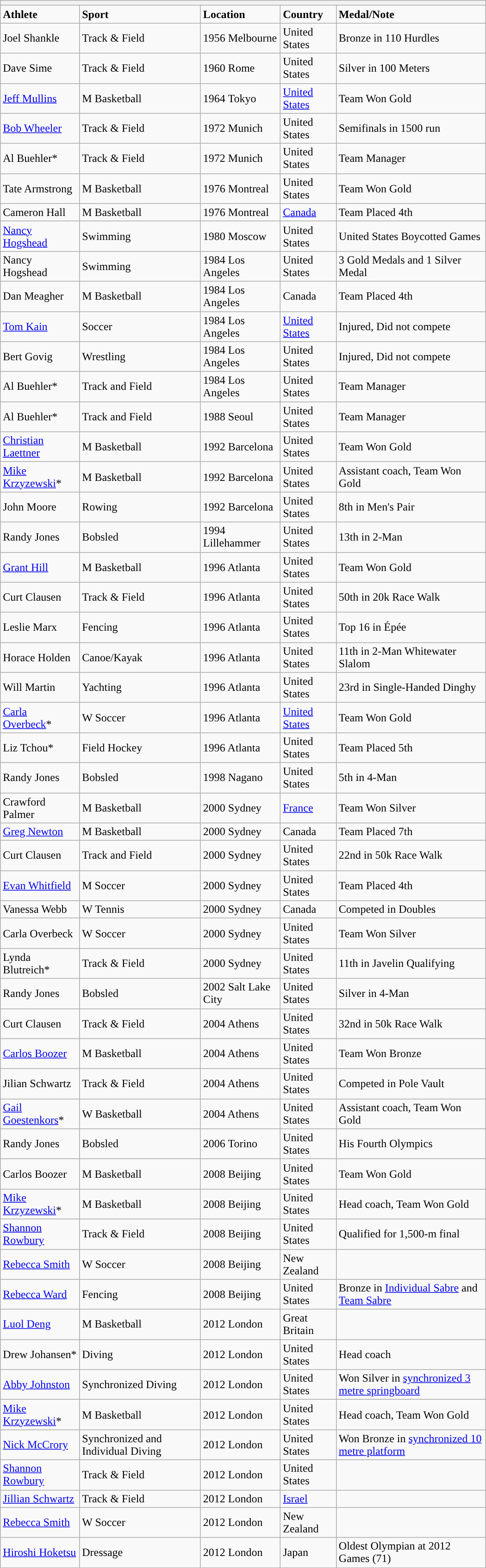<table class="wikitable" style="float: center; margin-right: 1em;" width="700px">
<tr>
<th colspan="5" style="text-align: center; "></th>
</tr>
<tr>
<td><strong>Athlete</strong></td>
<td><strong>Sport</strong></td>
<td><strong>Location</strong></td>
<td><strong>Country</strong></td>
<td><strong>Medal/Note</strong></td>
</tr>
<tr>
<td>Joel Shankle</td>
<td>Track & Field</td>
<td>1956 Melbourne</td>
<td>United States</td>
<td>Bronze in 110 Hurdles</td>
</tr>
<tr>
<td>Dave Sime</td>
<td>Track & Field</td>
<td>1960 Rome</td>
<td>United States</td>
<td>Silver in 100 Meters</td>
</tr>
<tr>
<td><a href='#'>Jeff Mullins</a></td>
<td>M Basketball</td>
<td>1964 Tokyo</td>
<td><a href='#'>United States</a></td>
<td>Team Won Gold</td>
</tr>
<tr>
<td><a href='#'>Bob Wheeler</a></td>
<td>Track & Field</td>
<td>1972 Munich</td>
<td>United States</td>
<td>Semifinals in 1500 run</td>
</tr>
<tr>
<td>Al Buehler*</td>
<td>Track & Field</td>
<td>1972 Munich</td>
<td>United States</td>
<td>Team Manager</td>
</tr>
<tr>
<td>Tate Armstrong</td>
<td>M Basketball</td>
<td>1976 Montreal</td>
<td>United States</td>
<td>Team Won Gold</td>
</tr>
<tr>
<td>Cameron Hall</td>
<td>M Basketball</td>
<td>1976 Montreal</td>
<td><a href='#'>Canada</a></td>
<td>Team Placed 4th</td>
</tr>
<tr>
<td><a href='#'>Nancy Hogshead</a></td>
<td>Swimming</td>
<td>1980 Moscow</td>
<td>United States</td>
<td>United States Boycotted Games</td>
</tr>
<tr>
<td>Nancy Hogshead</td>
<td>Swimming</td>
<td>1984 Los Angeles</td>
<td>United States</td>
<td>3 Gold Medals and 1 Silver Medal</td>
</tr>
<tr>
<td>Dan Meagher</td>
<td>M Basketball</td>
<td>1984 Los Angeles</td>
<td>Canada</td>
<td>Team Placed 4th</td>
</tr>
<tr>
<td><a href='#'>Tom Kain</a></td>
<td>Soccer</td>
<td>1984 Los Angeles</td>
<td><a href='#'>United States</a></td>
<td>Injured, Did not compete</td>
</tr>
<tr>
<td>Bert Govig</td>
<td>Wrestling</td>
<td>1984 Los Angeles</td>
<td>United States</td>
<td>Injured, Did not compete</td>
</tr>
<tr>
<td>Al Buehler*</td>
<td>Track and Field</td>
<td>1984 Los Angeles</td>
<td>United States</td>
<td>Team Manager</td>
</tr>
<tr>
<td>Al Buehler*</td>
<td>Track and Field</td>
<td>1988 Seoul</td>
<td>United States</td>
<td>Team Manager</td>
</tr>
<tr>
<td><a href='#'>Christian Laettner</a></td>
<td>M Basketball</td>
<td>1992 Barcelona</td>
<td>United States</td>
<td>Team Won Gold</td>
</tr>
<tr>
<td><a href='#'>Mike Krzyzewski</a>*</td>
<td>M Basketball</td>
<td>1992 Barcelona</td>
<td>United States</td>
<td>Assistant coach, Team Won Gold</td>
</tr>
<tr>
<td>John Moore</td>
<td>Rowing</td>
<td>1992 Barcelona</td>
<td>United States</td>
<td>8th in Men's Pair</td>
</tr>
<tr>
<td>Randy Jones</td>
<td>Bobsled</td>
<td>1994 Lillehammer</td>
<td>United States</td>
<td>13th in 2-Man</td>
</tr>
<tr>
<td><a href='#'>Grant Hill</a></td>
<td>M Basketball</td>
<td>1996 Atlanta</td>
<td>United States</td>
<td>Team Won Gold</td>
</tr>
<tr>
<td>Curt Clausen</td>
<td>Track & Field</td>
<td>1996 Atlanta</td>
<td>United States</td>
<td>50th in 20k Race Walk</td>
</tr>
<tr>
<td>Leslie Marx</td>
<td>Fencing</td>
<td>1996 Atlanta</td>
<td>United States</td>
<td>Top 16 in Épée</td>
</tr>
<tr>
<td>Horace Holden</td>
<td>Canoe/Kayak</td>
<td>1996 Atlanta</td>
<td>United States</td>
<td>11th in 2-Man Whitewater Slalom</td>
</tr>
<tr>
<td>Will Martin</td>
<td>Yachting</td>
<td>1996 Atlanta</td>
<td>United States</td>
<td>23rd in Single-Handed Dinghy</td>
</tr>
<tr>
<td><a href='#'>Carla Overbeck</a>*</td>
<td>W Soccer</td>
<td>1996 Atlanta</td>
<td><a href='#'>United States</a></td>
<td>Team Won Gold</td>
</tr>
<tr>
<td>Liz Tchou*</td>
<td>Field Hockey</td>
<td>1996 Atlanta</td>
<td>United States</td>
<td>Team Placed 5th</td>
</tr>
<tr>
<td>Randy Jones</td>
<td>Bobsled</td>
<td>1998 Nagano</td>
<td>United States</td>
<td>5th in 4-Man</td>
</tr>
<tr>
<td>Crawford Palmer</td>
<td>M Basketball</td>
<td>2000 Sydney</td>
<td><a href='#'>France</a></td>
<td>Team Won Silver</td>
</tr>
<tr>
<td><a href='#'>Greg Newton</a></td>
<td>M Basketball</td>
<td>2000 Sydney</td>
<td>Canada</td>
<td>Team Placed 7th</td>
</tr>
<tr>
<td>Curt Clausen</td>
<td>Track and Field</td>
<td>2000 Sydney</td>
<td>United States</td>
<td>22nd in 50k Race Walk</td>
</tr>
<tr>
<td><a href='#'>Evan Whitfield</a></td>
<td>M Soccer</td>
<td>2000 Sydney</td>
<td>United States</td>
<td>Team Placed 4th</td>
</tr>
<tr>
<td>Vanessa Webb</td>
<td>W Tennis</td>
<td>2000 Sydney</td>
<td>Canada</td>
<td>Competed in Doubles</td>
</tr>
<tr>
<td>Carla Overbeck</td>
<td>W Soccer</td>
<td>2000 Sydney</td>
<td>United States</td>
<td>Team Won Silver</td>
</tr>
<tr>
<td>Lynda Blutreich*</td>
<td>Track & Field</td>
<td>2000 Sydney</td>
<td>United States</td>
<td>11th in Javelin Qualifying</td>
</tr>
<tr>
<td>Randy Jones</td>
<td>Bobsled</td>
<td>2002 Salt Lake City</td>
<td>United States</td>
<td>Silver in 4-Man</td>
</tr>
<tr>
<td>Curt Clausen</td>
<td>Track & Field</td>
<td>2004 Athens</td>
<td>United States</td>
<td>32nd in 50k Race Walk</td>
</tr>
<tr>
<td><a href='#'>Carlos Boozer</a></td>
<td>M Basketball</td>
<td>2004 Athens</td>
<td>United States</td>
<td>Team Won Bronze</td>
</tr>
<tr>
<td>Jilian Schwartz</td>
<td>Track & Field</td>
<td>2004 Athens</td>
<td>United States</td>
<td>Competed in Pole Vault</td>
</tr>
<tr>
<td><a href='#'>Gail Goestenkors</a>*</td>
<td>W Basketball</td>
<td>2004 Athens</td>
<td>United States</td>
<td>Assistant coach, Team Won Gold</td>
</tr>
<tr>
<td>Randy Jones</td>
<td>Bobsled</td>
<td>2006 Torino</td>
<td>United States</td>
<td>His Fourth Olympics</td>
</tr>
<tr>
<td>Carlos Boozer</td>
<td>M Basketball</td>
<td>2008 Beijing</td>
<td>United States</td>
<td>Team Won Gold</td>
</tr>
<tr>
<td><a href='#'>Mike Krzyzewski</a>*</td>
<td>M Basketball</td>
<td>2008 Beijing</td>
<td>United States</td>
<td>Head coach, Team Won Gold</td>
</tr>
<tr>
<td><a href='#'>Shannon Rowbury</a></td>
<td>Track & Field</td>
<td>2008 Beijing</td>
<td>United States</td>
<td>Qualified for 1,500-m final</td>
</tr>
<tr>
<td><a href='#'>Rebecca Smith</a></td>
<td>W Soccer</td>
<td>2008 Beijing</td>
<td>New Zealand</td>
<td></td>
</tr>
<tr>
<td><a href='#'>Rebecca Ward</a></td>
<td>Fencing</td>
<td>2008 Beijing</td>
<td>United States</td>
<td>Bronze in <a href='#'>Individual Sabre</a> and <a href='#'>Team Sabre</a></td>
</tr>
<tr>
<td><a href='#'>Luol Deng</a></td>
<td>M Basketball</td>
<td>2012 London</td>
<td>Great Britain</td>
<td></td>
</tr>
<tr>
<td>Drew Johansen*</td>
<td>Diving</td>
<td>2012 London</td>
<td>United States</td>
<td>Head coach</td>
</tr>
<tr>
<td><a href='#'>Abby Johnston</a></td>
<td>Synchronized Diving</td>
<td>2012 London</td>
<td>United States</td>
<td>Won Silver in <a href='#'>synchronized 3 metre springboard</a></td>
</tr>
<tr>
<td><a href='#'>Mike Krzyzewski</a>*</td>
<td>M Basketball</td>
<td>2012 London</td>
<td>United States</td>
<td>Head coach, Team Won Gold</td>
</tr>
<tr>
<td><a href='#'>Nick McCrory</a></td>
<td>Synchronized and Individual Diving</td>
<td>2012 London</td>
<td>United States</td>
<td>Won Bronze in <a href='#'>synchronized 10 metre platform</a></td>
</tr>
<tr>
<td><a href='#'>Shannon Rowbury</a></td>
<td>Track & Field</td>
<td>2012 London</td>
<td>United States</td>
<td></td>
</tr>
<tr>
<td><a href='#'>Jillian Schwartz</a></td>
<td>Track & Field</td>
<td>2012 London</td>
<td><a href='#'>Israel</a></td>
<td></td>
</tr>
<tr>
<td><a href='#'>Rebecca Smith</a></td>
<td>W Soccer</td>
<td>2012 London</td>
<td>New Zealand</td>
<td></td>
</tr>
<tr>
<td><a href='#'>Hiroshi Hoketsu</a></td>
<td>Dressage</td>
<td>2012 London</td>
<td>Japan</td>
<td>Oldest Olympian at 2012 Games (71)</td>
</tr>
</table>
